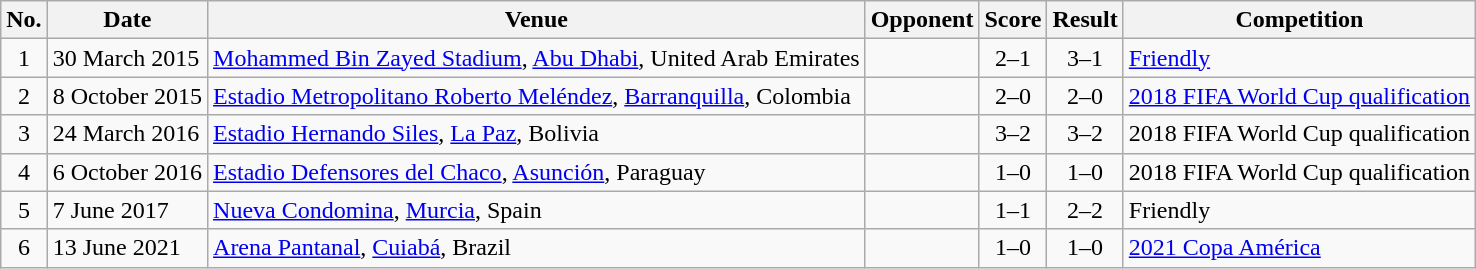<table class="wikitable sortable">
<tr>
<th scope="col">No.</th>
<th scope="col">Date</th>
<th scope="col">Venue</th>
<th scope="col">Opponent</th>
<th scope="col">Score</th>
<th scope="col">Result</th>
<th scope="col">Competition</th>
</tr>
<tr>
<td align="center">1</td>
<td>30 March 2015</td>
<td><a href='#'>Mohammed Bin Zayed Stadium</a>, <a href='#'>Abu Dhabi</a>, United Arab Emirates</td>
<td></td>
<td align="center">2–1</td>
<td align="center">3–1</td>
<td><a href='#'>Friendly</a></td>
</tr>
<tr>
<td align="center">2</td>
<td>8 October 2015</td>
<td><a href='#'>Estadio Metropolitano Roberto Meléndez</a>, <a href='#'>Barranquilla</a>, Colombia</td>
<td></td>
<td align="center">2–0</td>
<td align="center">2–0</td>
<td><a href='#'>2018 FIFA World Cup qualification</a></td>
</tr>
<tr>
<td align="center">3</td>
<td>24 March 2016</td>
<td><a href='#'>Estadio Hernando Siles</a>, <a href='#'>La Paz</a>, Bolivia</td>
<td></td>
<td align="center">3–2</td>
<td align="center">3–2</td>
<td>2018 FIFA World Cup qualification</td>
</tr>
<tr>
<td align="center">4</td>
<td>6 October 2016</td>
<td><a href='#'>Estadio Defensores del Chaco</a>, <a href='#'>Asunción</a>, Paraguay</td>
<td></td>
<td align="center">1–0</td>
<td align="center">1–0</td>
<td>2018 FIFA World Cup qualification</td>
</tr>
<tr>
<td align="center">5</td>
<td>7 June 2017</td>
<td><a href='#'>Nueva Condomina</a>, <a href='#'>Murcia</a>, Spain</td>
<td></td>
<td align="center">1–1</td>
<td align="center">2–2</td>
<td>Friendly</td>
</tr>
<tr>
<td align="center">6</td>
<td>13 June 2021</td>
<td><a href='#'>Arena Pantanal</a>, <a href='#'>Cuiabá</a>, Brazil</td>
<td></td>
<td align="center">1–0</td>
<td align="center">1–0</td>
<td><a href='#'>2021 Copa América</a></td>
</tr>
</table>
